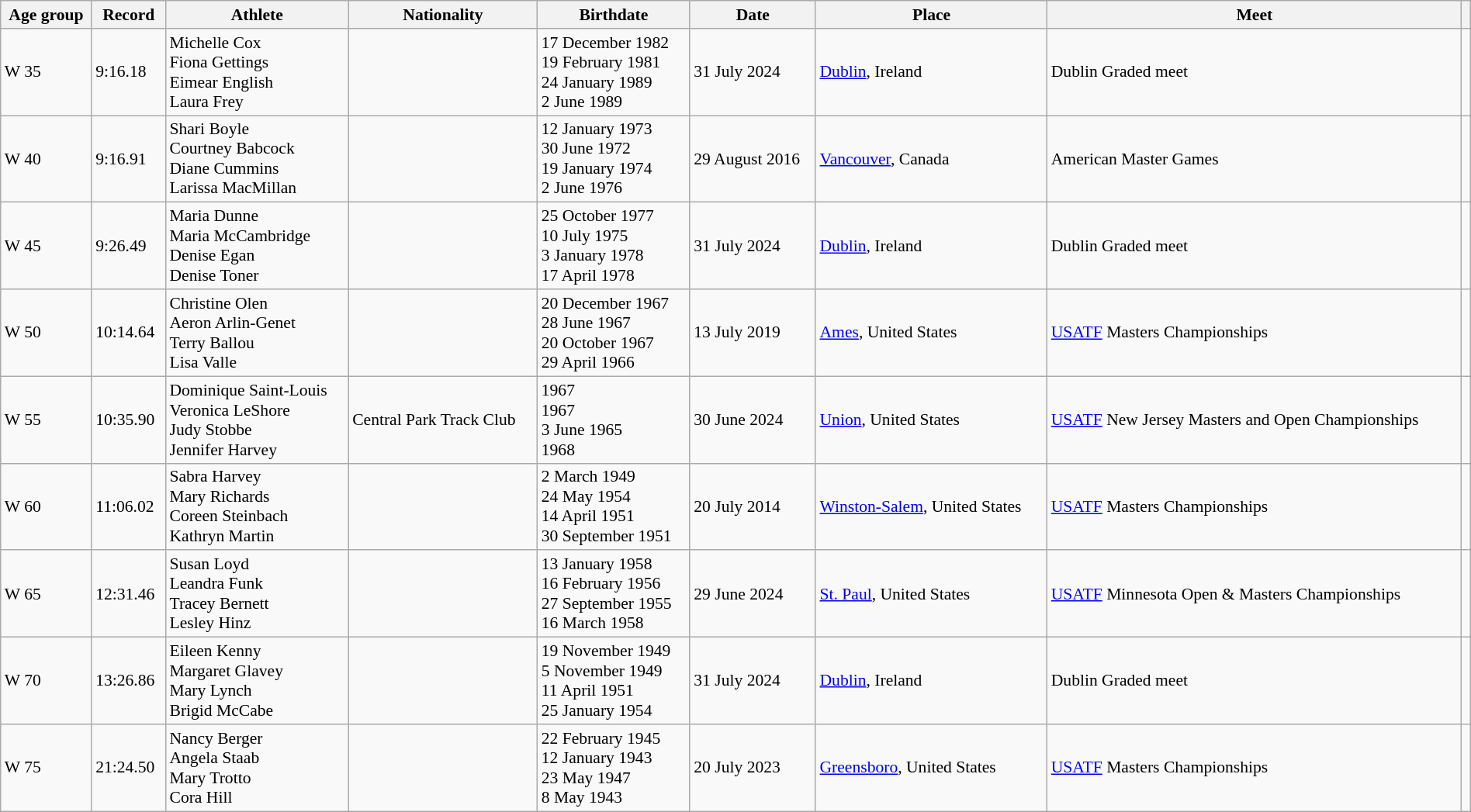<table class="wikitable" style="font-size:90%; width: 100%;">
<tr>
<th>Age group</th>
<th>Record</th>
<th>Athlete</th>
<th>Nationality</th>
<th>Birthdate</th>
<th>Date</th>
<th>Place</th>
<th>Meet</th>
<th></th>
</tr>
<tr>
<td>W 35</td>
<td>9:16.18</td>
<td>Michelle Cox<br>Fiona Gettings<br>Eimear English<br>Laura Frey</td>
<td></td>
<td>17 December 1982<br>19 February 1981<br>24 January 1989<br>2 June 1989</td>
<td>31 July 2024</td>
<td><a href='#'>Dublin</a>, Ireland</td>
<td>Dublin Graded meet</td>
<td></td>
</tr>
<tr>
<td>W 40</td>
<td>9:16.91</td>
<td>Shari Boyle<br>Courtney Babcock<br>Diane Cummins<br>Larissa MacMillan</td>
<td></td>
<td>12 January 1973<br>30 June 1972<br>19 January 1974<br>2 June 1976</td>
<td>29 August 2016</td>
<td><a href='#'>Vancouver</a>, Canada</td>
<td>American Master Games</td>
<td></td>
</tr>
<tr>
<td>W 45</td>
<td>9:26.49</td>
<td>Maria Dunne<br>Maria McCambridge<br>Denise Egan<br>Denise Toner</td>
<td></td>
<td>25 October 1977<br>10 July 1975<br>3 January 1978<br>17 April 1978</td>
<td>31 July 2024</td>
<td><a href='#'>Dublin</a>, Ireland</td>
<td>Dublin Graded meet</td>
<td></td>
</tr>
<tr>
<td>W 50</td>
<td>10:14.64</td>
<td>Christine Olen<br>Aeron Arlin-Genet<br>Terry Ballou<br>Lisa Valle</td>
<td></td>
<td>20 December 1967<br>28 June 1967<br>20 October 1967<br>29 April 1966</td>
<td>13 July 2019</td>
<td><a href='#'>Ames</a>, United States</td>
<td><a href='#'>USATF</a> Masters Championships</td>
<td></td>
</tr>
<tr>
<td>W 55</td>
<td>10:35.90</td>
<td>Dominique Saint-Louis<br> Veronica LeShore<br> Judy Stobbe<br> Jennifer Harvey</td>
<td>Central Park Track Club  </td>
<td>1967<br>1967<br>3 June 1965<br>1968</td>
<td>30 June 2024</td>
<td><a href='#'>Union</a>, United States</td>
<td><a href='#'>USATF</a> New Jersey Masters and Open Championships</td>
<td></td>
</tr>
<tr>
<td>W 60</td>
<td>11:06.02</td>
<td>Sabra Harvey<br>Mary Richards<br>Coreen Steinbach<br>Kathryn Martin</td>
<td></td>
<td>2 March 1949<br>24 May 1954<br>14 April 1951<br>30 September 1951</td>
<td>20 July 2014</td>
<td><a href='#'>Winston-Salem</a>, United States</td>
<td><a href='#'>USATF</a> Masters Championships</td>
<td></td>
</tr>
<tr>
<td>W 65</td>
<td>12:31.46</td>
<td>Susan Loyd<br>Leandra Funk<br>Tracey Bernett<br>Lesley Hinz</td>
<td></td>
<td>13 January 1958<br>16 February 1956<br>27 September 1955<br>16 March 1958</td>
<td>29 June 2024</td>
<td><a href='#'>St. Paul</a>, United States</td>
<td><a href='#'>USATF</a> Minnesota Open & Masters Championships</td>
<td></td>
</tr>
<tr>
<td>W 70</td>
<td>13:26.86</td>
<td>Eileen Kenny<br>Margaret Glavey<br>Mary Lynch<br>Brigid McCabe</td>
<td></td>
<td>19 November 1949<br>5 November 1949<br>11 April 1951<br>25 January 1954</td>
<td>31 July 2024</td>
<td><a href='#'>Dublin</a>, Ireland</td>
<td>Dublin Graded meet</td>
<td></td>
</tr>
<tr>
<td>W 75</td>
<td>21:24.50</td>
<td>Nancy Berger<br>Angela Staab<br>Mary Trotto<br>Cora Hill</td>
<td></td>
<td>22 February 1945<br>12 January 1943<br>23 May 1947<br>8 May 1943</td>
<td>20 July 2023</td>
<td><a href='#'>Greensboro</a>, United States</td>
<td><a href='#'>USATF</a> Masters Championships</td>
<td></td>
</tr>
</table>
